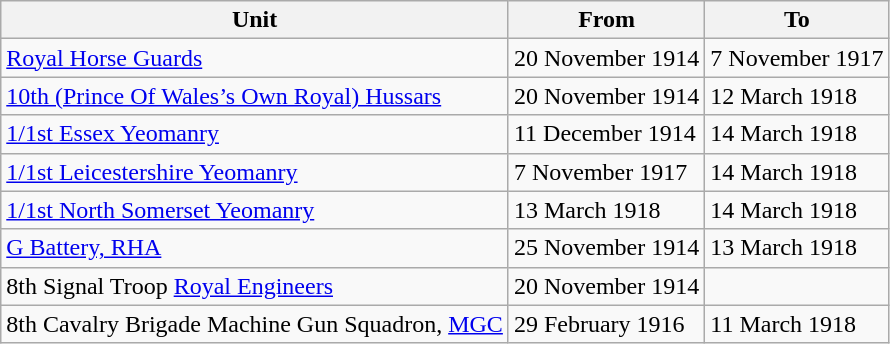<table class="wikitable">
<tr>
<th>Unit</th>
<th>From</th>
<th>To</th>
</tr>
<tr>
<td><a href='#'>Royal Horse Guards</a></td>
<td>20 November 1914</td>
<td>7 November 1917</td>
</tr>
<tr>
<td><a href='#'>10th (Prince Of Wales’s Own Royal) Hussars</a></td>
<td>20 November 1914</td>
<td>12 March 1918</td>
</tr>
<tr>
<td><a href='#'>1/1st Essex Yeomanry</a></td>
<td>11 December 1914</td>
<td>14 March 1918</td>
</tr>
<tr>
<td><a href='#'>1/1st Leicestershire Yeomanry</a></td>
<td>7 November 1917</td>
<td>14 March 1918</td>
</tr>
<tr>
<td><a href='#'>1/1st North Somerset Yeomanry</a></td>
<td>13 March 1918</td>
<td>14 March 1918</td>
</tr>
<tr>
<td><a href='#'>G Battery, RHA</a></td>
<td>25 November 1914</td>
<td>13 March 1918</td>
</tr>
<tr>
<td>8th Signal Troop <a href='#'>Royal Engineers</a></td>
<td>20 November 1914</td>
<td></td>
</tr>
<tr>
<td>8th Cavalry Brigade Machine Gun Squadron, <a href='#'>MGC</a></td>
<td>29 February 1916</td>
<td>11 March 1918</td>
</tr>
</table>
